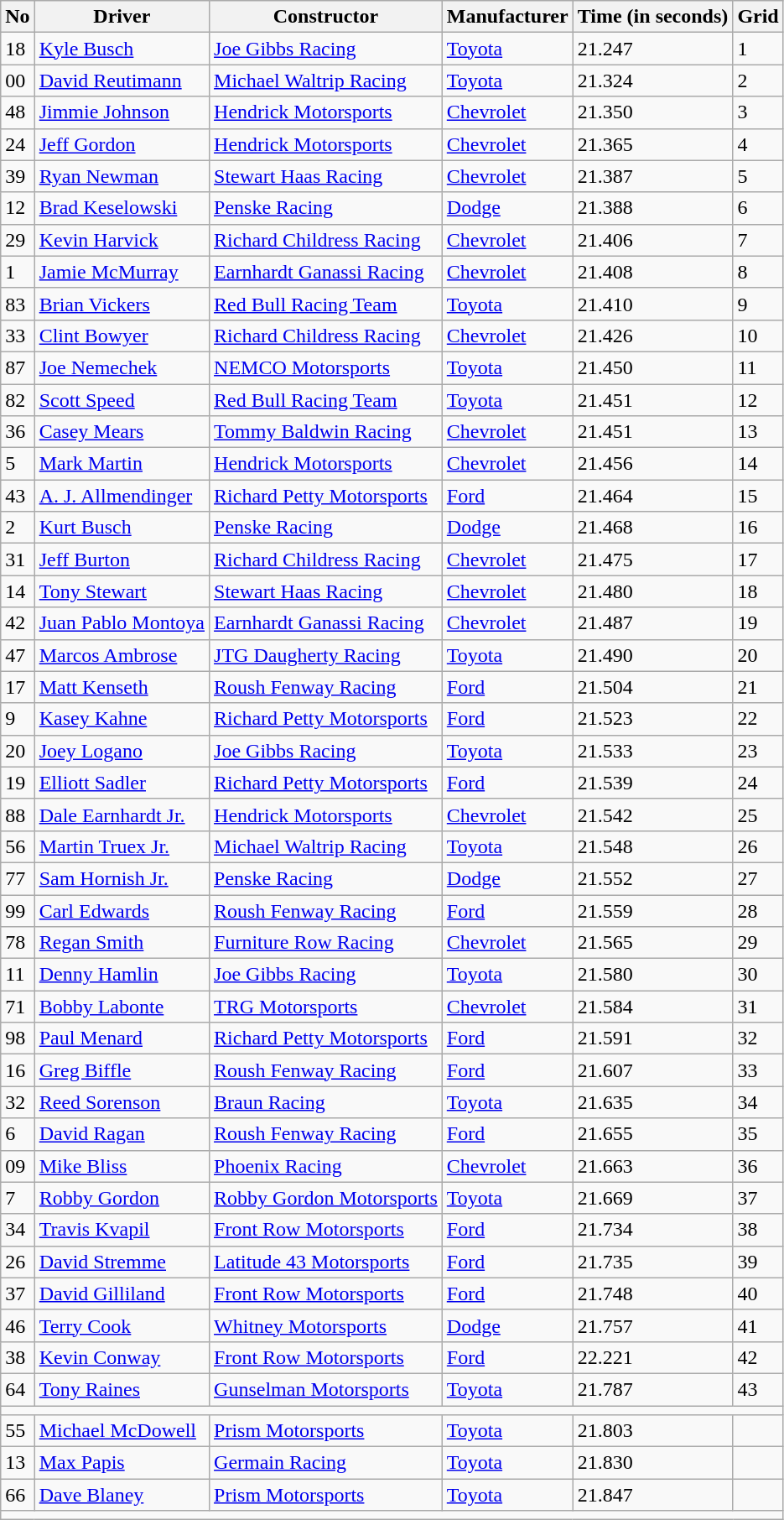<table class="wikitable">
<tr>
<th>No</th>
<th>Driver</th>
<th>Constructor</th>
<th>Manufacturer</th>
<th>Time (in seconds)</th>
<th>Grid</th>
</tr>
<tr>
<td>18</td>
<td><a href='#'>Kyle Busch</a></td>
<td><a href='#'>Joe Gibbs Racing</a></td>
<td><a href='#'>Toyota</a></td>
<td>21.247</td>
<td>1</td>
</tr>
<tr>
<td>00</td>
<td><a href='#'>David Reutimann</a></td>
<td><a href='#'>Michael Waltrip Racing</a></td>
<td><a href='#'>Toyota</a></td>
<td>21.324</td>
<td>2</td>
</tr>
<tr>
<td>48</td>
<td><a href='#'>Jimmie Johnson</a></td>
<td><a href='#'>Hendrick Motorsports</a></td>
<td><a href='#'>Chevrolet</a></td>
<td>21.350</td>
<td>3</td>
</tr>
<tr>
<td>24</td>
<td><a href='#'>Jeff Gordon</a></td>
<td><a href='#'>Hendrick Motorsports</a></td>
<td><a href='#'>Chevrolet</a></td>
<td>21.365</td>
<td>4</td>
</tr>
<tr>
<td>39</td>
<td><a href='#'>Ryan Newman</a></td>
<td><a href='#'>Stewart Haas Racing</a></td>
<td><a href='#'>Chevrolet</a></td>
<td>21.387</td>
<td>5</td>
</tr>
<tr>
<td>12</td>
<td><a href='#'>Brad Keselowski</a></td>
<td><a href='#'>Penske Racing</a></td>
<td><a href='#'>Dodge</a></td>
<td>21.388</td>
<td>6</td>
</tr>
<tr>
<td>29</td>
<td><a href='#'>Kevin Harvick</a></td>
<td><a href='#'>Richard Childress Racing</a></td>
<td><a href='#'>Chevrolet</a></td>
<td>21.406</td>
<td>7</td>
</tr>
<tr>
<td>1</td>
<td><a href='#'>Jamie McMurray</a></td>
<td><a href='#'>Earnhardt Ganassi Racing</a></td>
<td><a href='#'>Chevrolet</a></td>
<td>21.408</td>
<td>8</td>
</tr>
<tr>
<td>83</td>
<td><a href='#'>Brian Vickers</a></td>
<td><a href='#'>Red Bull Racing Team</a></td>
<td><a href='#'>Toyota</a></td>
<td>21.410</td>
<td>9</td>
</tr>
<tr>
<td>33</td>
<td><a href='#'>Clint Bowyer</a></td>
<td><a href='#'>Richard Childress Racing</a></td>
<td><a href='#'>Chevrolet</a></td>
<td>21.426</td>
<td>10</td>
</tr>
<tr>
<td>87</td>
<td><a href='#'>Joe Nemechek</a></td>
<td><a href='#'>NEMCO Motorsports</a></td>
<td><a href='#'>Toyota</a></td>
<td>21.450</td>
<td>11</td>
</tr>
<tr>
<td>82</td>
<td><a href='#'>Scott Speed</a></td>
<td><a href='#'>Red Bull Racing Team</a></td>
<td><a href='#'>Toyota</a></td>
<td>21.451</td>
<td>12</td>
</tr>
<tr>
<td>36</td>
<td><a href='#'>Casey Mears</a></td>
<td><a href='#'>Tommy Baldwin Racing</a></td>
<td><a href='#'>Chevrolet</a></td>
<td>21.451</td>
<td>13</td>
</tr>
<tr>
<td>5</td>
<td><a href='#'>Mark Martin</a></td>
<td><a href='#'>Hendrick Motorsports</a></td>
<td><a href='#'>Chevrolet</a></td>
<td>21.456</td>
<td>14</td>
</tr>
<tr>
<td>43</td>
<td><a href='#'>A. J. Allmendinger</a></td>
<td><a href='#'>Richard Petty Motorsports</a></td>
<td><a href='#'>Ford</a></td>
<td>21.464</td>
<td>15</td>
</tr>
<tr>
<td>2</td>
<td><a href='#'>Kurt Busch</a></td>
<td><a href='#'>Penske Racing</a></td>
<td><a href='#'>Dodge</a></td>
<td>21.468</td>
<td>16</td>
</tr>
<tr>
<td>31</td>
<td><a href='#'>Jeff Burton</a></td>
<td><a href='#'>Richard Childress Racing</a></td>
<td><a href='#'>Chevrolet</a></td>
<td>21.475</td>
<td>17</td>
</tr>
<tr>
<td>14</td>
<td><a href='#'>Tony Stewart</a></td>
<td><a href='#'>Stewart Haas Racing</a></td>
<td><a href='#'>Chevrolet</a></td>
<td>21.480</td>
<td>18</td>
</tr>
<tr>
<td>42</td>
<td><a href='#'>Juan Pablo Montoya</a></td>
<td><a href='#'>Earnhardt Ganassi Racing</a></td>
<td><a href='#'>Chevrolet</a></td>
<td>21.487</td>
<td>19</td>
</tr>
<tr>
<td>47</td>
<td><a href='#'>Marcos Ambrose</a></td>
<td><a href='#'>JTG Daugherty Racing</a></td>
<td><a href='#'>Toyota</a></td>
<td>21.490</td>
<td>20</td>
</tr>
<tr>
<td>17</td>
<td><a href='#'>Matt Kenseth</a></td>
<td><a href='#'>Roush Fenway Racing</a></td>
<td><a href='#'>Ford</a></td>
<td>21.504</td>
<td>21</td>
</tr>
<tr>
<td>9</td>
<td><a href='#'>Kasey Kahne</a></td>
<td><a href='#'>Richard Petty Motorsports</a></td>
<td><a href='#'>Ford</a></td>
<td>21.523</td>
<td>22</td>
</tr>
<tr>
<td>20</td>
<td><a href='#'>Joey Logano</a></td>
<td><a href='#'>Joe Gibbs Racing</a></td>
<td><a href='#'>Toyota</a></td>
<td>21.533</td>
<td>23</td>
</tr>
<tr>
<td>19</td>
<td><a href='#'>Elliott Sadler</a></td>
<td><a href='#'>Richard Petty Motorsports</a></td>
<td><a href='#'>Ford</a></td>
<td>21.539</td>
<td>24</td>
</tr>
<tr>
<td>88</td>
<td><a href='#'>Dale Earnhardt Jr.</a></td>
<td><a href='#'>Hendrick Motorsports</a></td>
<td><a href='#'>Chevrolet</a></td>
<td>21.542</td>
<td>25</td>
</tr>
<tr>
<td>56</td>
<td><a href='#'>Martin Truex Jr.</a></td>
<td><a href='#'>Michael Waltrip Racing</a></td>
<td><a href='#'>Toyota</a></td>
<td>21.548</td>
<td>26</td>
</tr>
<tr>
<td>77</td>
<td><a href='#'>Sam Hornish Jr.</a></td>
<td><a href='#'>Penske Racing</a></td>
<td><a href='#'>Dodge</a></td>
<td>21.552</td>
<td>27</td>
</tr>
<tr>
<td>99</td>
<td><a href='#'>Carl Edwards</a></td>
<td><a href='#'>Roush Fenway Racing</a></td>
<td><a href='#'>Ford</a></td>
<td>21.559</td>
<td>28</td>
</tr>
<tr>
<td>78</td>
<td><a href='#'>Regan Smith</a></td>
<td><a href='#'>Furniture Row Racing</a></td>
<td><a href='#'>Chevrolet</a></td>
<td>21.565</td>
<td>29</td>
</tr>
<tr>
<td>11</td>
<td><a href='#'>Denny Hamlin</a></td>
<td><a href='#'>Joe Gibbs Racing</a></td>
<td><a href='#'>Toyota</a></td>
<td>21.580</td>
<td>30</td>
</tr>
<tr>
<td>71</td>
<td><a href='#'>Bobby Labonte</a></td>
<td><a href='#'>TRG Motorsports</a></td>
<td><a href='#'>Chevrolet</a></td>
<td>21.584</td>
<td>31</td>
</tr>
<tr>
<td>98</td>
<td><a href='#'>Paul Menard</a></td>
<td><a href='#'>Richard Petty Motorsports</a></td>
<td><a href='#'>Ford</a></td>
<td>21.591</td>
<td>32</td>
</tr>
<tr>
<td>16</td>
<td><a href='#'>Greg Biffle</a></td>
<td><a href='#'>Roush Fenway Racing</a></td>
<td><a href='#'>Ford</a></td>
<td>21.607</td>
<td>33</td>
</tr>
<tr>
<td>32</td>
<td><a href='#'>Reed Sorenson</a></td>
<td><a href='#'>Braun Racing</a></td>
<td><a href='#'>Toyota</a></td>
<td>21.635</td>
<td>34</td>
</tr>
<tr>
<td>6</td>
<td><a href='#'>David Ragan</a></td>
<td><a href='#'>Roush Fenway Racing</a></td>
<td><a href='#'>Ford</a></td>
<td>21.655</td>
<td>35</td>
</tr>
<tr>
<td>09</td>
<td><a href='#'>Mike Bliss</a></td>
<td><a href='#'>Phoenix Racing</a></td>
<td><a href='#'>Chevrolet</a></td>
<td>21.663</td>
<td>36</td>
</tr>
<tr>
<td>7</td>
<td><a href='#'>Robby Gordon</a></td>
<td><a href='#'>Robby Gordon Motorsports</a></td>
<td><a href='#'>Toyota</a></td>
<td>21.669</td>
<td>37</td>
</tr>
<tr>
<td>34</td>
<td><a href='#'>Travis Kvapil</a></td>
<td><a href='#'>Front Row Motorsports</a></td>
<td><a href='#'>Ford</a></td>
<td>21.734</td>
<td>38</td>
</tr>
<tr>
<td>26</td>
<td><a href='#'>David Stremme</a></td>
<td><a href='#'>Latitude 43 Motorsports</a></td>
<td><a href='#'>Ford</a></td>
<td>21.735</td>
<td>39</td>
</tr>
<tr>
<td>37</td>
<td><a href='#'>David Gilliland</a></td>
<td><a href='#'>Front Row Motorsports</a></td>
<td><a href='#'>Ford</a></td>
<td>21.748</td>
<td>40</td>
</tr>
<tr>
<td>46</td>
<td><a href='#'>Terry Cook</a></td>
<td><a href='#'>Whitney Motorsports</a></td>
<td><a href='#'>Dodge</a></td>
<td>21.757</td>
<td>41</td>
</tr>
<tr>
<td>38</td>
<td><a href='#'>Kevin Conway</a></td>
<td><a href='#'>Front Row Motorsports</a></td>
<td><a href='#'>Ford</a></td>
<td>22.221</td>
<td>42</td>
</tr>
<tr>
<td>64</td>
<td><a href='#'>Tony Raines</a></td>
<td><a href='#'>Gunselman Motorsports</a></td>
<td><a href='#'>Toyota</a></td>
<td>21.787</td>
<td>43</td>
</tr>
<tr>
<td colspan="6"></td>
</tr>
<tr>
<td>55</td>
<td><a href='#'>Michael McDowell</a></td>
<td><a href='#'>Prism Motorsports</a></td>
<td><a href='#'>Toyota</a></td>
<td>21.803</td>
<td></td>
</tr>
<tr>
<td>13</td>
<td><a href='#'>Max Papis</a></td>
<td><a href='#'>Germain Racing</a></td>
<td><a href='#'>Toyota</a></td>
<td>21.830</td>
<td></td>
</tr>
<tr>
<td>66</td>
<td><a href='#'>Dave Blaney</a></td>
<td><a href='#'>Prism Motorsports</a></td>
<td><a href='#'>Toyota</a></td>
<td>21.847</td>
<td></td>
</tr>
<tr>
<td colspan="8"></td>
</tr>
</table>
